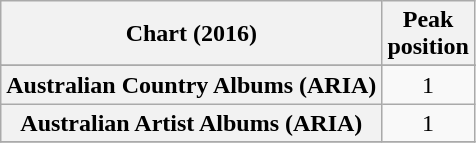<table class="wikitable sortable plainrowheaders" style="text-align:center">
<tr>
<th scope="col">Chart (2016)</th>
<th scope="col">Peak<br> position</th>
</tr>
<tr>
</tr>
<tr>
<th scope="row">Australian Country Albums (ARIA)</th>
<td>1</td>
</tr>
<tr>
<th scope="row">Australian Artist Albums (ARIA)</th>
<td>1</td>
</tr>
<tr>
</tr>
</table>
